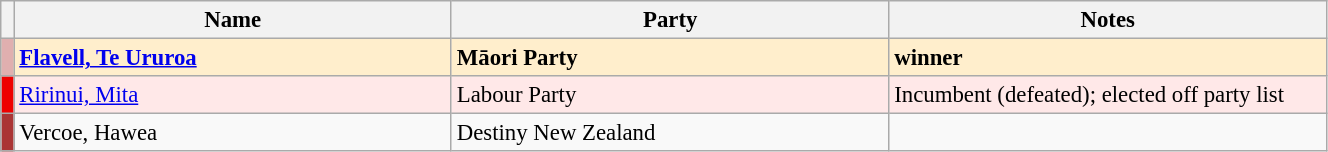<table class="wikitable" width="70%" style="font-size:95%;">
<tr>
<th width=1%></th>
<th width=33%>Name</th>
<th width=33%>Party</th>
<th width=33%>Notes</th>
</tr>
<tr ---- bgcolor=#FFEECC>
<td bgcolor=#e0afaf></td>
<td><strong><a href='#'>Flavell, Te Ururoa</a></strong></td>
<td><strong>Māori Party</strong></td>
<td><strong>winner</strong></td>
</tr>
<tr ---- bgcolor=#FFE8E8>
<td bgcolor=#ee0000></td>
<td><a href='#'>Ririnui, Mita</a></td>
<td>Labour Party</td>
<td>Incumbent (defeated); elected off party list</td>
</tr>
<tr -->
<td bgcolor=#aa3535></td>
<td>Vercoe, Hawea</td>
<td>Destiny New Zealand</td>
</tr>
</table>
